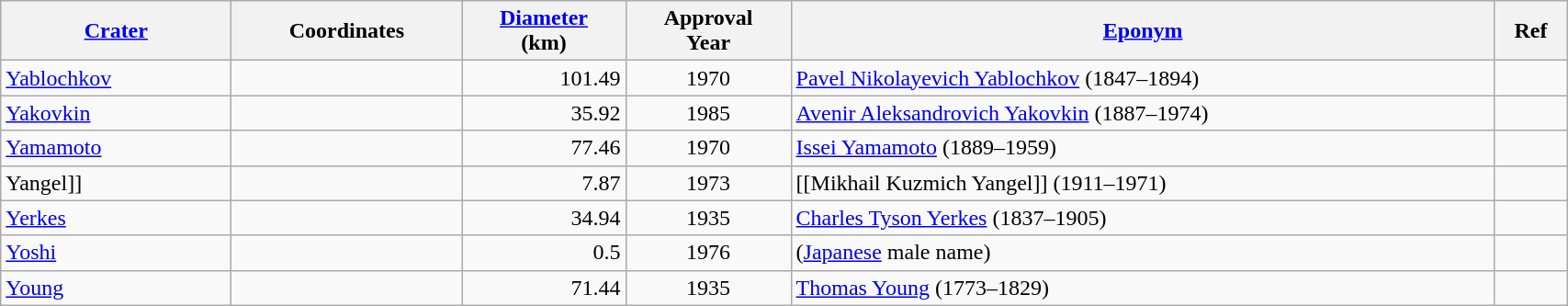<table class="wikitable sortable" style="min-width: 90%">
<tr>
<th style="width:10em"><a href='#'>Crater</a></th>
<th data-sort-type="number" style="width:10em">Coordinates</th>
<th><a href='#'>Diameter</a><br>(km)</th>
<th>Approval<br>Year</th>
<th><a href='#'>Eponym</a></th>
<th>Ref</th>
</tr>
<tr id="Yablochkov">
<td><a href='#'>Yablochkov</a></td>
<td></td>
<td align=right>101.49</td>
<td align=center>1970</td>
<td><a href='#'>Pavel Nikolayevich Yablochkov</a> (1847–1894)</td>
<td></td>
</tr>
<tr id="Yakovkin">
<td><a href='#'>Yakovkin</a></td>
<td></td>
<td align=right>35.92</td>
<td align=center>1985</td>
<td><a href='#'>Avenir Aleksandrovich Yakovkin</a> (1887–1974)</td>
<td></td>
</tr>
<tr id="Yamamoto">
<td><a href='#'>Yamamoto</a></td>
<td></td>
<td align=right>77.46</td>
<td align=center>1970</td>
<td><a href='#'>Issei Yamamoto</a> (1889–1959)</td>
<td></td>
</tr>
<tr id="Yangel'">
<td [[Yangel>Yangel]]</td>
<td></td>
<td align=right>7.87</td>
<td align=center>1973</td>
<td>[[Mikhail Kuzmich Yangel]] (1911–1971)</td>
<td></td>
</tr>
<tr id="Yerkes">
<td><a href='#'>Yerkes</a></td>
<td></td>
<td align=right>34.94</td>
<td align=center>1935</td>
<td><a href='#'>Charles Tyson Yerkes</a> (1837–1905)</td>
<td></td>
</tr>
<tr id="Yoshi">
<td><a href='#'>Yoshi</a></td>
<td></td>
<td align=right>0.5</td>
<td align=center>1976</td>
<td>(<a href='#'>Japanese</a> male name)</td>
<td></td>
</tr>
<tr id="Young">
<td><a href='#'>Young</a></td>
<td></td>
<td align=right>71.44</td>
<td align=center>1935</td>
<td><a href='#'>Thomas Young</a> (1773–1829)</td>
<td></td>
</tr>
</table>
